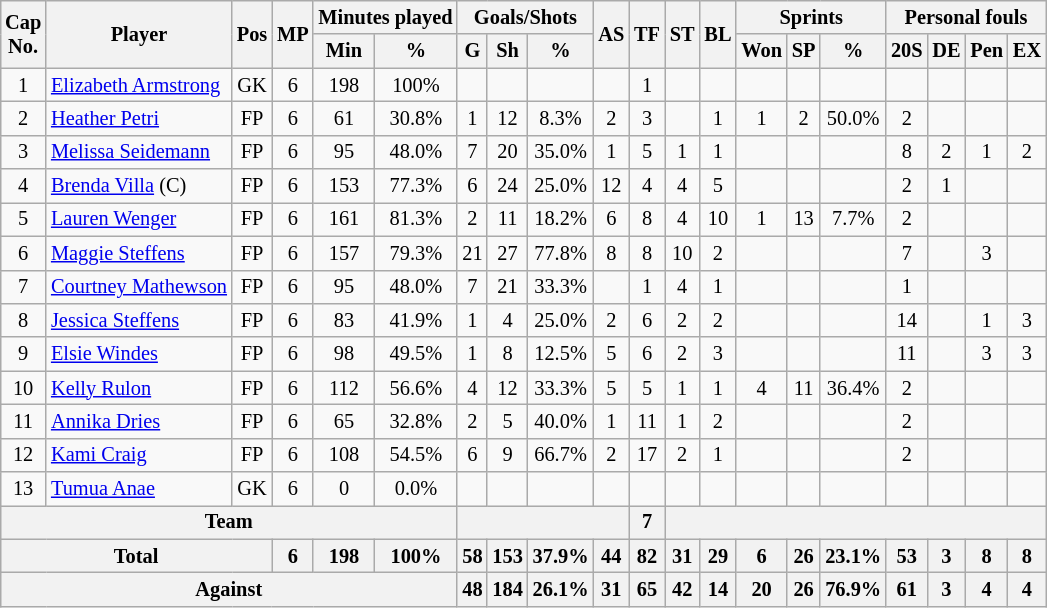<table class="wikitable sortable" style="text-align: center; font-size: 85%; margin-left: 1em;">
<tr>
<th rowspan="2">Cap<br>No.</th>
<th rowspan="2">Player</th>
<th rowspan="2">Pos</th>
<th rowspan="2">MP</th>
<th colspan="2">Minutes played</th>
<th colspan="3">Goals/Shots</th>
<th rowspan="2">AS</th>
<th rowspan="2">TF</th>
<th rowspan="2">ST</th>
<th rowspan="2">BL</th>
<th colspan="3">Sprints</th>
<th colspan="4">Personal fouls</th>
</tr>
<tr>
<th>Min</th>
<th>%</th>
<th>G</th>
<th>Sh</th>
<th>%</th>
<th>Won</th>
<th>SP</th>
<th>%</th>
<th>20S</th>
<th>DE</th>
<th>Pen</th>
<th>EX</th>
</tr>
<tr>
<td>1</td>
<td style="text-align: left;" data-sort-value="Armstrong, Elizabeth"><a href='#'>Elizabeth Armstrong</a></td>
<td>GK</td>
<td>6</td>
<td>198</td>
<td>100%</td>
<td></td>
<td></td>
<td></td>
<td></td>
<td>1</td>
<td></td>
<td></td>
<td></td>
<td></td>
<td></td>
<td></td>
<td></td>
<td></td>
<td></td>
</tr>
<tr>
<td>2</td>
<td style="text-align: left;" data-sort-value="Petri, Heather"><a href='#'>Heather Petri</a></td>
<td>FP</td>
<td>6</td>
<td>61</td>
<td>30.8%</td>
<td>1</td>
<td>12</td>
<td>8.3%</td>
<td>2</td>
<td>3</td>
<td></td>
<td>1</td>
<td>1</td>
<td>2</td>
<td>50.0%</td>
<td>2</td>
<td></td>
<td></td>
<td></td>
</tr>
<tr>
<td>3</td>
<td style="text-align: left;" data-sort-value="Seidemann, Melissa"><a href='#'>Melissa Seidemann</a></td>
<td>FP</td>
<td>6</td>
<td>95</td>
<td>48.0%</td>
<td>7</td>
<td>20</td>
<td>35.0%</td>
<td>1</td>
<td>5</td>
<td>1</td>
<td>1</td>
<td></td>
<td></td>
<td></td>
<td>8</td>
<td>2</td>
<td>1</td>
<td>2</td>
</tr>
<tr>
<td>4</td>
<td style="text-align: left;" data-sort-value="Villa, Brenda"><a href='#'>Brenda Villa</a> (C)</td>
<td>FP</td>
<td>6</td>
<td>153</td>
<td>77.3%</td>
<td>6</td>
<td>24</td>
<td>25.0%</td>
<td>12</td>
<td>4</td>
<td>4</td>
<td>5</td>
<td></td>
<td></td>
<td></td>
<td>2</td>
<td>1</td>
<td></td>
<td></td>
</tr>
<tr>
<td>5</td>
<td style="text-align: left;" data-sort-value="Wenger, Lauren"><a href='#'>Lauren Wenger</a></td>
<td>FP</td>
<td>6</td>
<td>161</td>
<td>81.3%</td>
<td>2</td>
<td>11</td>
<td>18.2%</td>
<td>6</td>
<td>8</td>
<td>4</td>
<td>10</td>
<td>1</td>
<td>13</td>
<td>7.7%</td>
<td>2</td>
<td></td>
<td></td>
<td></td>
</tr>
<tr>
<td>6</td>
<td style="text-align: left;" data-sort-value="Steffens, Maggie"><a href='#'>Maggie Steffens</a></td>
<td>FP</td>
<td>6</td>
<td>157</td>
<td>79.3%</td>
<td>21</td>
<td>27</td>
<td>77.8%</td>
<td>8</td>
<td>8</td>
<td>10</td>
<td>2</td>
<td></td>
<td></td>
<td></td>
<td>7</td>
<td></td>
<td>3</td>
<td></td>
</tr>
<tr>
<td>7</td>
<td style="text-align: left;" data-sort-value="Mathewson, Courtney"><a href='#'>Courtney Mathewson</a></td>
<td>FP</td>
<td>6</td>
<td>95</td>
<td>48.0%</td>
<td>7</td>
<td>21</td>
<td>33.3%</td>
<td></td>
<td>1</td>
<td>4</td>
<td>1</td>
<td></td>
<td></td>
<td></td>
<td>1</td>
<td></td>
<td></td>
<td></td>
</tr>
<tr>
<td>8</td>
<td style="text-align: left;" data-sort-value="Steffens, Jessica"><a href='#'>Jessica Steffens</a></td>
<td>FP</td>
<td>6</td>
<td>83</td>
<td>41.9%</td>
<td>1</td>
<td>4</td>
<td>25.0%</td>
<td>2</td>
<td>6</td>
<td>2</td>
<td>2</td>
<td></td>
<td></td>
<td></td>
<td>14</td>
<td></td>
<td>1</td>
<td>3</td>
</tr>
<tr>
<td>9</td>
<td style="text-align: left;" data-sort-value="Windes, Elsie"><a href='#'>Elsie Windes</a></td>
<td>FP</td>
<td>6</td>
<td>98</td>
<td>49.5%</td>
<td>1</td>
<td>8</td>
<td>12.5%</td>
<td>5</td>
<td>6</td>
<td>2</td>
<td>3</td>
<td></td>
<td></td>
<td></td>
<td>11</td>
<td></td>
<td>3</td>
<td>3</td>
</tr>
<tr>
<td>10</td>
<td style="text-align: left;" data-sort-value="Rulon, Kelly"><a href='#'>Kelly Rulon</a></td>
<td>FP</td>
<td>6</td>
<td>112</td>
<td>56.6%</td>
<td>4</td>
<td>12</td>
<td>33.3%</td>
<td>5</td>
<td>5</td>
<td>1</td>
<td>1</td>
<td>4</td>
<td>11</td>
<td>36.4%</td>
<td>2</td>
<td></td>
<td></td>
<td></td>
</tr>
<tr>
<td>11</td>
<td style="text-align: left;" data-sort-value="Dries, Annika"><a href='#'>Annika Dries</a></td>
<td>FP</td>
<td>6</td>
<td>65</td>
<td>32.8%</td>
<td>2</td>
<td>5</td>
<td>40.0%</td>
<td>1</td>
<td>11</td>
<td>1</td>
<td>2</td>
<td></td>
<td></td>
<td></td>
<td>2</td>
<td></td>
<td></td>
<td></td>
</tr>
<tr>
<td>12</td>
<td style="text-align: left;" data-sort-value="Craig, Kami"><a href='#'>Kami Craig</a></td>
<td>FP</td>
<td>6</td>
<td>108</td>
<td>54.5%</td>
<td>6</td>
<td>9</td>
<td>66.7%</td>
<td>2</td>
<td>17</td>
<td>2</td>
<td>1</td>
<td></td>
<td></td>
<td></td>
<td>2</td>
<td></td>
<td></td>
<td></td>
</tr>
<tr>
<td>13</td>
<td style="text-align: left;" data-sort-value="Anae, Tumua"><a href='#'>Tumua Anae</a></td>
<td>GK</td>
<td>6</td>
<td>0</td>
<td>0.0%</td>
<td></td>
<td></td>
<td></td>
<td></td>
<td></td>
<td></td>
<td></td>
<td></td>
<td></td>
<td></td>
<td></td>
<td></td>
<td></td>
<td></td>
</tr>
<tr>
<th colspan="6">Team</th>
<th colspan="4"></th>
<th>7</th>
<th colspan="9"></th>
</tr>
<tr>
<th colspan="3">Total</th>
<th>6</th>
<th>198</th>
<th>100%</th>
<th>58</th>
<th>153</th>
<th>37.9%</th>
<th>44</th>
<th>82</th>
<th>31</th>
<th>29</th>
<th>6</th>
<th>26</th>
<th>23.1%</th>
<th>53</th>
<th>3</th>
<th>8</th>
<th>8</th>
</tr>
<tr>
<th colspan="6">Against</th>
<th>48</th>
<th>184</th>
<th>26.1%</th>
<th>31</th>
<th>65</th>
<th>42</th>
<th>14</th>
<th>20</th>
<th>26</th>
<th>76.9%</th>
<th>61</th>
<th>3</th>
<th>4</th>
<th>4</th>
</tr>
</table>
